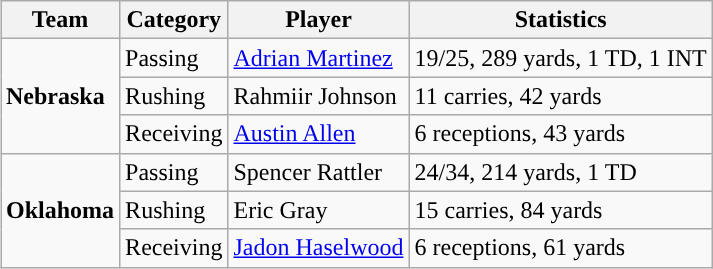<table class="wikitable" style="float: right;">
<tr>
<th>Team</th>
<th>Category</th>
<th>Player</th>
<th>Statistics</th>
</tr>
<tr>
<td rowspan=3><strong>Nebraska</strong></td>
<td>Passing</td>
<td><a href='#'>Adrian Martinez</a></td>
<td>19/25, 289 yards, 1 TD, 1 INT</td>
</tr>
<tr>
<td>Rushing</td>
<td>Rahmiir Johnson</td>
<td>11 carries, 42 yards</td>
</tr>
<tr>
<td>Receiving</td>
<td><a href='#'>Austin Allen</a></td>
<td>6 receptions, 43 yards</td>
</tr>
<tr>
<td rowspan=3><strong>Oklahoma</strong></td>
<td>Passing</td>
<td>Spencer Rattler</td>
<td>24/34, 214 yards, 1 TD</td>
</tr>
<tr>
<td>Rushing</td>
<td>Eric Gray</td>
<td>15 carries, 84 yards</td>
</tr>
<tr>
<td>Receiving</td>
<td><a href='#'>Jadon Haselwood</a></td>
<td>6 receptions, 61 yards</td>
</tr>
</table>
